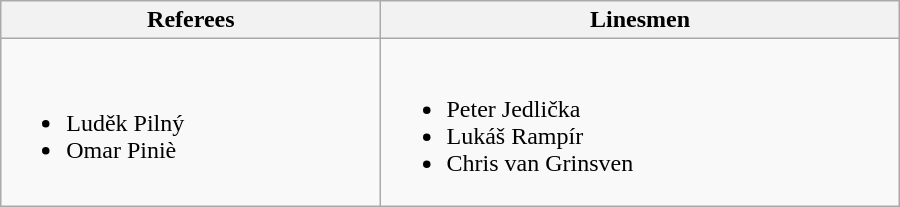<table class="wikitable" width=600px>
<tr>
<th>Referees</th>
<th>Linesmen</th>
</tr>
<tr>
<td><br><ul><li> Luděk Pilný</li><li> Omar Piniè</li></ul></td>
<td><br><ul><li> Peter Jedlička</li><li> Lukáš Rampír</li><li> Chris van Grinsven</li></ul></td>
</tr>
</table>
